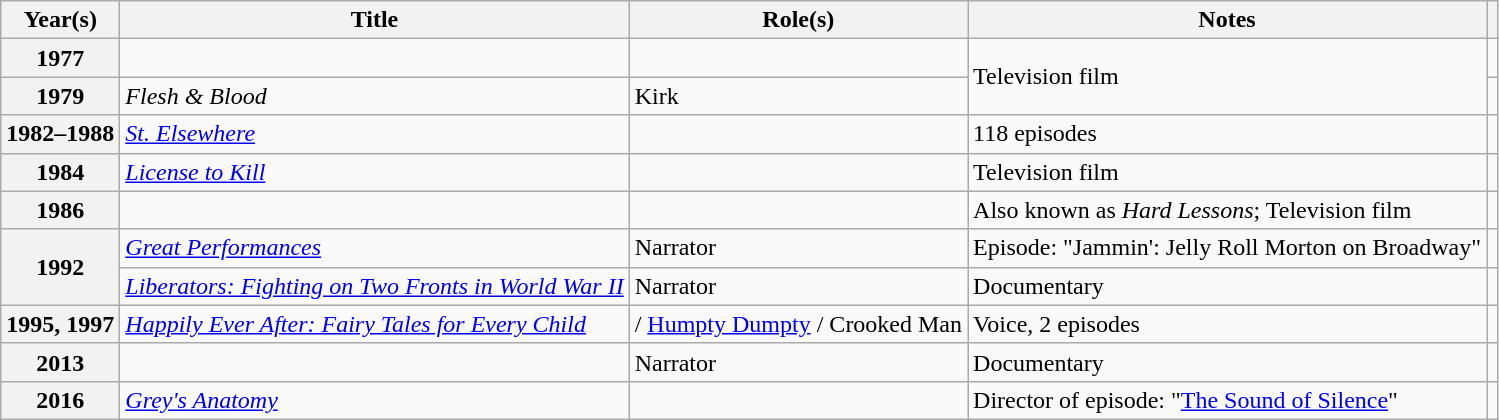<table class="wikitable plainrowheaders sortable">
<tr>
<th scope="col">Year(s)</th>
<th scope="col">Title</th>
<th scope="col">Role(s)</th>
<th scope="col" class="unsortable">Notes</th>
<th scope="col" class="unsortable"></th>
</tr>
<tr>
<th scope=row>1977</th>
<td><em></em></td>
<td></td>
<td rowspan="2">Television film</td>
<td style="text-align:center;"></td>
</tr>
<tr>
<th scope=row>1979</th>
<td><em>Flesh & Blood</em></td>
<td>Kirk</td>
<td style="text-align:center;"></td>
</tr>
<tr>
<th scope=row>1982–1988</th>
<td><em><a href='#'>St. Elsewhere</a></em></td>
<td></td>
<td>118 episodes</td>
<td style="text-align:center;"></td>
</tr>
<tr>
<th scope=row>1984</th>
<td><em><a href='#'>License to Kill</a></em></td>
<td></td>
<td>Television film</td>
<td style="text-align:center;"></td>
</tr>
<tr>
<th scope=row>1986</th>
<td><em></em></td>
<td></td>
<td>Also known as <em>Hard Lessons</em>; Television film</td>
<td style="text-align:center;"></td>
</tr>
<tr>
<th rowspan="2" scope="row">1992</th>
<td><em><a href='#'>Great Performances</a></em></td>
<td>Narrator</td>
<td>Episode: "Jammin': Jelly Roll Morton on Broadway"</td>
<td style="text-align:center;"></td>
</tr>
<tr>
<td><em><a href='#'>Liberators: Fighting on Two Fronts in World War II</a></em></td>
<td>Narrator</td>
<td>Documentary</td>
<td style="text-align:center;"></td>
</tr>
<tr>
<th scope=row>1995, 1997</th>
<td><em><a href='#'>Happily Ever After: Fairy Tales for Every Child</a></em></td>
<td> / <a href='#'>Humpty Dumpty</a> / Crooked Man</td>
<td>Voice, 2 episodes</td>
<td style="text-align:center;"><br></td>
</tr>
<tr>
<th scope=row>2013</th>
<td><em></em></td>
<td>Narrator</td>
<td>Documentary</td>
<td style="text-align:center;"></td>
</tr>
<tr>
<th scope=row>2016</th>
<td><em><a href='#'>Grey's Anatomy</a></em></td>
<td></td>
<td>Director of episode: "<a href='#'>The Sound of Silence</a>"</td>
<td style="text-align:center;"></td>
</tr>
</table>
